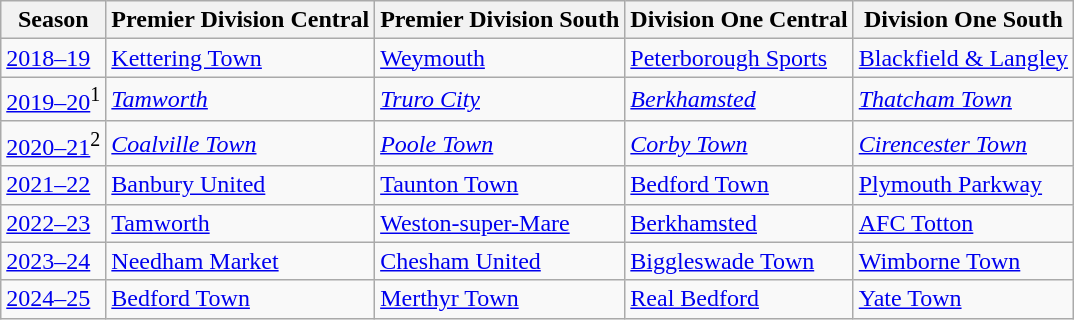<table class="wikitable" style="text-align: left">
<tr>
<th>Season</th>
<th>Premier Division Central</th>
<th>Premier Division South</th>
<th>Division One Central</th>
<th>Division One South</th>
</tr>
<tr>
<td><a href='#'>2018–19</a></td>
<td><a href='#'>Kettering Town</a></td>
<td><a href='#'>Weymouth</a></td>
<td><a href='#'>Peterborough Sports</a></td>
<td><a href='#'>Blackfield & Langley</a></td>
</tr>
<tr>
<td><a href='#'>2019–20</a><sup>1</sup></td>
<td><em><a href='#'>Tamworth</a></em></td>
<td><em><a href='#'>Truro City</a></em></td>
<td><em><a href='#'>Berkhamsted</a></em></td>
<td><em><a href='#'>Thatcham Town</a></em></td>
</tr>
<tr>
<td><a href='#'>2020–21</a><sup>2</sup></td>
<td><em><a href='#'>Coalville Town</a></em></td>
<td><em><a href='#'>Poole Town</a></em></td>
<td><em><a href='#'>Corby Town</a></em></td>
<td><em><a href='#'>Cirencester Town</a></em></td>
</tr>
<tr>
<td><a href='#'>2021–22</a></td>
<td><a href='#'>Banbury United</a></td>
<td><a href='#'>Taunton Town</a></td>
<td><a href='#'>Bedford Town</a></td>
<td><a href='#'>Plymouth Parkway</a></td>
</tr>
<tr>
<td><a href='#'>2022–23</a></td>
<td><a href='#'>Tamworth</a></td>
<td><a href='#'>Weston-super-Mare</a></td>
<td><a href='#'>Berkhamsted</a></td>
<td><a href='#'>AFC Totton</a></td>
</tr>
<tr>
<td><a href='#'>2023–24</a></td>
<td><a href='#'>Needham Market</a></td>
<td><a href='#'>Chesham United</a></td>
<td><a href='#'>Biggleswade Town</a></td>
<td><a href='#'>Wimborne Town</a></td>
</tr>
<tr>
<td><a href='#'>2024–25</a></td>
<td><a href='#'>Bedford Town</a></td>
<td><a href='#'>Merthyr Town</a></td>
<td><a href='#'>Real Bedford</a></td>
<td><a href='#'> Yate Town</a></td>
</tr>
</table>
